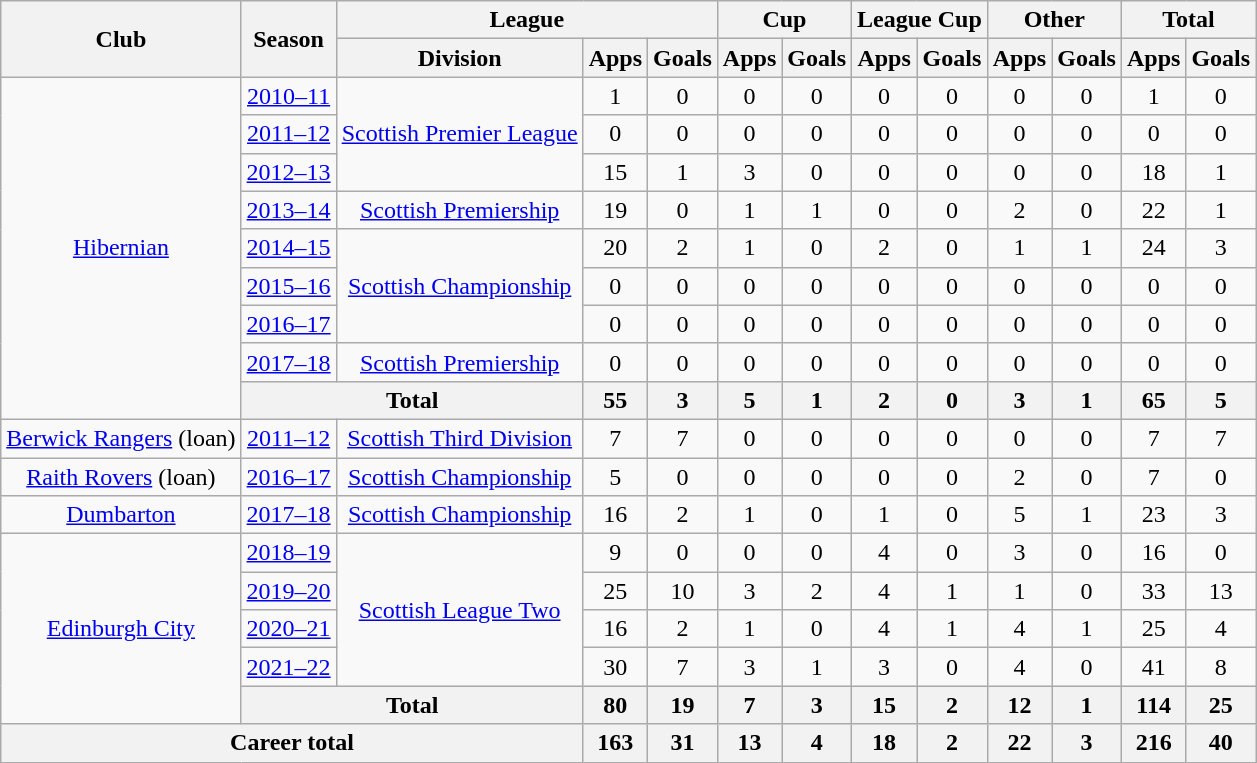<table class="wikitable" style="text-align:center">
<tr>
<th rowspan="2">Club</th>
<th rowspan="2">Season</th>
<th colspan="3">League</th>
<th colspan="2">Cup</th>
<th colspan="2">League Cup</th>
<th colspan="2">Other</th>
<th colspan="2">Total</th>
</tr>
<tr>
<th>Division</th>
<th>Apps</th>
<th>Goals</th>
<th>Apps</th>
<th>Goals</th>
<th>Apps</th>
<th>Goals</th>
<th>Apps</th>
<th>Goals</th>
<th>Apps</th>
<th>Goals</th>
</tr>
<tr>
<td rowspan=9><a href='#'>Hibernian</a></td>
<td><a href='#'>2010–11</a></td>
<td rowspan="3"><a href='#'>Scottish Premier League</a></td>
<td>1</td>
<td>0</td>
<td>0</td>
<td>0</td>
<td>0</td>
<td>0</td>
<td>0</td>
<td>0</td>
<td>1</td>
<td>0</td>
</tr>
<tr>
<td><a href='#'>2011–12</a></td>
<td>0</td>
<td>0</td>
<td>0</td>
<td>0</td>
<td>0</td>
<td>0</td>
<td>0</td>
<td>0</td>
<td>0</td>
<td>0</td>
</tr>
<tr>
<td><a href='#'>2012–13</a></td>
<td>15</td>
<td>1</td>
<td>3</td>
<td>0</td>
<td>0</td>
<td>0</td>
<td>0</td>
<td>0</td>
<td>18</td>
<td>1</td>
</tr>
<tr>
<td><a href='#'>2013–14</a></td>
<td><a href='#'>Scottish Premiership</a></td>
<td>19</td>
<td>0</td>
<td>1</td>
<td>1</td>
<td>0</td>
<td>0</td>
<td>2</td>
<td>0</td>
<td>22</td>
<td>1</td>
</tr>
<tr>
<td><a href='#'>2014–15</a></td>
<td rowspan="3"><a href='#'>Scottish Championship</a></td>
<td>20</td>
<td>2</td>
<td>1</td>
<td>0</td>
<td>2</td>
<td>0</td>
<td>1</td>
<td>1</td>
<td>24</td>
<td>3</td>
</tr>
<tr>
<td><a href='#'>2015–16</a></td>
<td>0</td>
<td>0</td>
<td>0</td>
<td>0</td>
<td>0</td>
<td>0</td>
<td>0</td>
<td>0</td>
<td>0</td>
<td>0</td>
</tr>
<tr>
<td><a href='#'>2016–17</a></td>
<td>0</td>
<td>0</td>
<td>0</td>
<td>0</td>
<td>0</td>
<td>0</td>
<td>0</td>
<td>0</td>
<td>0</td>
<td>0</td>
</tr>
<tr>
<td><a href='#'>2017–18</a></td>
<td><a href='#'>Scottish Premiership</a></td>
<td>0</td>
<td>0</td>
<td>0</td>
<td>0</td>
<td>0</td>
<td>0</td>
<td>0</td>
<td>0</td>
<td>0</td>
<td>0</td>
</tr>
<tr>
<th colspan="2">Total</th>
<th>55</th>
<th>3</th>
<th>5</th>
<th>1</th>
<th>2</th>
<th>0</th>
<th>3</th>
<th>1</th>
<th>65</th>
<th>5</th>
</tr>
<tr>
<td><a href='#'>Berwick Rangers</a> (loan)</td>
<td><a href='#'>2011–12</a></td>
<td><a href='#'>Scottish Third Division</a></td>
<td>7</td>
<td>7</td>
<td>0</td>
<td>0</td>
<td>0</td>
<td>0</td>
<td>0</td>
<td>0</td>
<td>7</td>
<td>7</td>
</tr>
<tr>
<td><a href='#'>Raith Rovers</a> (loan)</td>
<td><a href='#'>2016–17</a></td>
<td><a href='#'>Scottish Championship</a></td>
<td>5</td>
<td>0</td>
<td>0</td>
<td>0</td>
<td>0</td>
<td>0</td>
<td>2</td>
<td>0</td>
<td>7</td>
<td>0</td>
</tr>
<tr>
<td><a href='#'>Dumbarton</a></td>
<td><a href='#'>2017–18</a></td>
<td><a href='#'>Scottish Championship</a></td>
<td>16</td>
<td>2</td>
<td>1</td>
<td>0</td>
<td>1</td>
<td>0</td>
<td>5</td>
<td>1</td>
<td>23</td>
<td>3</td>
</tr>
<tr>
<td rowspan=5><a href='#'>Edinburgh City</a></td>
<td><a href='#'>2018–19</a></td>
<td rowspan=4><a href='#'>Scottish League Two</a></td>
<td>9</td>
<td>0</td>
<td>0</td>
<td>0</td>
<td>4</td>
<td>0</td>
<td>3</td>
<td>0</td>
<td>16</td>
<td>0</td>
</tr>
<tr>
<td><a href='#'>2019–20</a></td>
<td>25</td>
<td>10</td>
<td>3</td>
<td>2</td>
<td>4</td>
<td>1</td>
<td>1</td>
<td>0</td>
<td>33</td>
<td>13</td>
</tr>
<tr>
<td><a href='#'>2020–21</a></td>
<td>16</td>
<td>2</td>
<td>1</td>
<td>0</td>
<td>4</td>
<td>1</td>
<td>4</td>
<td>1</td>
<td>25</td>
<td>4</td>
</tr>
<tr>
<td><a href='#'>2021–22</a></td>
<td>30</td>
<td>7</td>
<td>3</td>
<td>1</td>
<td>3</td>
<td>0</td>
<td>4</td>
<td>0</td>
<td>41</td>
<td>8</td>
</tr>
<tr>
<th colspan="2">Total</th>
<th>80</th>
<th>19</th>
<th>7</th>
<th>3</th>
<th>15</th>
<th>2</th>
<th>12</th>
<th>1</th>
<th>114</th>
<th>25</th>
</tr>
<tr>
<th colspan="3">Career total</th>
<th>163</th>
<th>31</th>
<th>13</th>
<th>4</th>
<th>18</th>
<th>2</th>
<th>22</th>
<th>3</th>
<th>216</th>
<th>40</th>
</tr>
</table>
